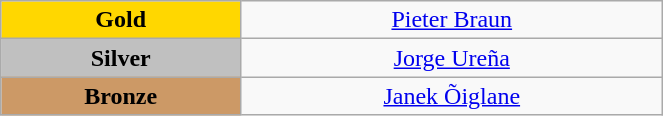<table class="wikitable" style="text-align:center; " width="35%">
<tr>
<td bgcolor="gold"><strong>Gold</strong></td>
<td><a href='#'>Pieter Braun</a><br>  <small><em></em></small></td>
</tr>
<tr>
<td bgcolor="silver"><strong>Silver</strong></td>
<td><a href='#'>Jorge Ureña</a><br>  <small><em></em></small></td>
</tr>
<tr>
<td bgcolor="CC9966"><strong>Bronze</strong></td>
<td><a href='#'>Janek Õiglane</a><br>  <small><em></em></small></td>
</tr>
</table>
